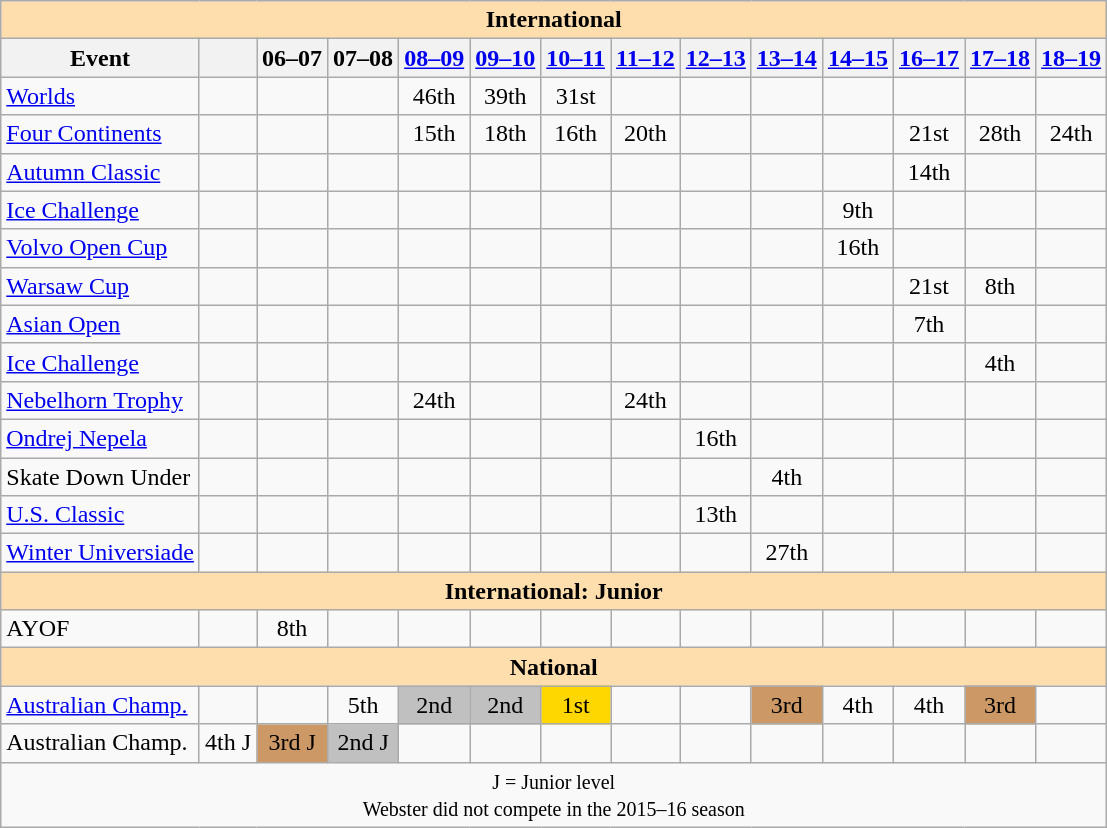<table class="wikitable" style="text-align:center">
<tr>
<th style="background-color: #ffdead; " colspan=14 align=center>International</th>
</tr>
<tr>
<th>Event</th>
<th></th>
<th>06–07</th>
<th>07–08</th>
<th><a href='#'>08–09</a></th>
<th><a href='#'>09–10</a></th>
<th><a href='#'>10–11</a></th>
<th><a href='#'>11–12</a></th>
<th><a href='#'>12–13</a></th>
<th><a href='#'>13–14</a></th>
<th><a href='#'>14–15</a></th>
<th><a href='#'>16–17</a></th>
<th><a href='#'>17–18</a></th>
<th><a href='#'>18–19</a></th>
</tr>
<tr |>
<td align=left><a href='#'>Worlds</a></td>
<td></td>
<td></td>
<td></td>
<td>46th</td>
<td>39th</td>
<td>31st</td>
<td></td>
<td></td>
<td></td>
<td></td>
<td></td>
<td></td>
<td></td>
</tr>
<tr>
<td align=left><a href='#'>Four Continents</a></td>
<td></td>
<td></td>
<td></td>
<td>15th</td>
<td>18th</td>
<td>16th</td>
<td>20th</td>
<td></td>
<td></td>
<td></td>
<td>21st</td>
<td>28th</td>
<td>24th</td>
</tr>
<tr>
<td align=left> <a href='#'>Autumn Classic</a></td>
<td></td>
<td></td>
<td></td>
<td></td>
<td></td>
<td></td>
<td></td>
<td></td>
<td></td>
<td></td>
<td>14th</td>
<td></td>
<td></td>
</tr>
<tr>
<td align=left> <a href='#'>Ice Challenge</a></td>
<td></td>
<td></td>
<td></td>
<td></td>
<td></td>
<td></td>
<td></td>
<td></td>
<td></td>
<td>9th</td>
<td></td>
<td></td>
<td></td>
</tr>
<tr>
<td align=left> <a href='#'>Volvo Open Cup</a></td>
<td></td>
<td></td>
<td></td>
<td></td>
<td></td>
<td></td>
<td></td>
<td></td>
<td></td>
<td>16th</td>
<td></td>
<td></td>
<td></td>
</tr>
<tr>
<td align=left> <a href='#'>Warsaw Cup</a></td>
<td></td>
<td></td>
<td></td>
<td></td>
<td></td>
<td></td>
<td></td>
<td></td>
<td></td>
<td></td>
<td>21st</td>
<td>8th</td>
<td></td>
</tr>
<tr>
<td align=left><a href='#'>Asian Open</a></td>
<td></td>
<td></td>
<td></td>
<td></td>
<td></td>
<td></td>
<td></td>
<td></td>
<td></td>
<td></td>
<td>7th</td>
<td></td>
<td></td>
</tr>
<tr>
<td align=left><a href='#'>Ice Challenge</a></td>
<td></td>
<td></td>
<td></td>
<td></td>
<td></td>
<td></td>
<td></td>
<td></td>
<td></td>
<td></td>
<td></td>
<td>4th</td>
<td></td>
</tr>
<tr>
<td align=left><a href='#'>Nebelhorn Trophy</a></td>
<td></td>
<td></td>
<td></td>
<td>24th</td>
<td></td>
<td></td>
<td>24th</td>
<td></td>
<td></td>
<td></td>
<td></td>
<td></td>
<td></td>
</tr>
<tr>
<td align=left><a href='#'>Ondrej Nepela</a></td>
<td></td>
<td></td>
<td></td>
<td></td>
<td></td>
<td></td>
<td></td>
<td>16th</td>
<td></td>
<td></td>
<td></td>
<td></td>
<td></td>
</tr>
<tr>
<td align=left>Skate Down Under</td>
<td></td>
<td></td>
<td></td>
<td></td>
<td></td>
<td></td>
<td></td>
<td></td>
<td>4th</td>
<td></td>
<td></td>
<td></td>
<td></td>
</tr>
<tr>
<td align=left><a href='#'>U.S. Classic</a></td>
<td></td>
<td></td>
<td></td>
<td></td>
<td></td>
<td></td>
<td></td>
<td>13th</td>
<td></td>
<td></td>
<td></td>
<td></td>
<td></td>
</tr>
<tr>
<td align=left><a href='#'>Winter Universiade</a></td>
<td></td>
<td></td>
<td></td>
<td></td>
<td></td>
<td></td>
<td></td>
<td></td>
<td>27th</td>
<td></td>
<td></td>
<td></td>
<td></td>
</tr>
<tr>
<th style="background-color: #ffdead; " colspan=14 align=center>International: Junior</th>
</tr>
<tr>
<td align=left>AYOF</td>
<td></td>
<td>8th</td>
<td></td>
<td></td>
<td></td>
<td></td>
<td></td>
<td></td>
<td></td>
<td></td>
<td></td>
<td></td>
<td></td>
</tr>
<tr>
<th style="background-color: #ffdead; " colspan=14 align=center>National</th>
</tr>
<tr>
<td align=left><a href='#'>Australian Champ.</a></td>
<td></td>
<td></td>
<td>5th</td>
<td bgcolor=silver>2nd</td>
<td bgcolor=silver>2nd</td>
<td bgcolor=gold>1st</td>
<td></td>
<td></td>
<td bgcolor=cc9966>3rd</td>
<td>4th</td>
<td>4th</td>
<td bgcolor=cc9966>3rd</td>
<td></td>
</tr>
<tr>
<td align=left>Australian Champ.</td>
<td>4th J</td>
<td bgcolor=cc9966>3rd J</td>
<td bgcolor=silver>2nd J</td>
<td></td>
<td></td>
<td></td>
<td></td>
<td></td>
<td></td>
<td></td>
<td></td>
<td></td>
<td></td>
</tr>
<tr>
<td colspan=14 align=center><small> J = Junior level <br> Webster did not compete in the 2015–16 season </small></td>
</tr>
</table>
